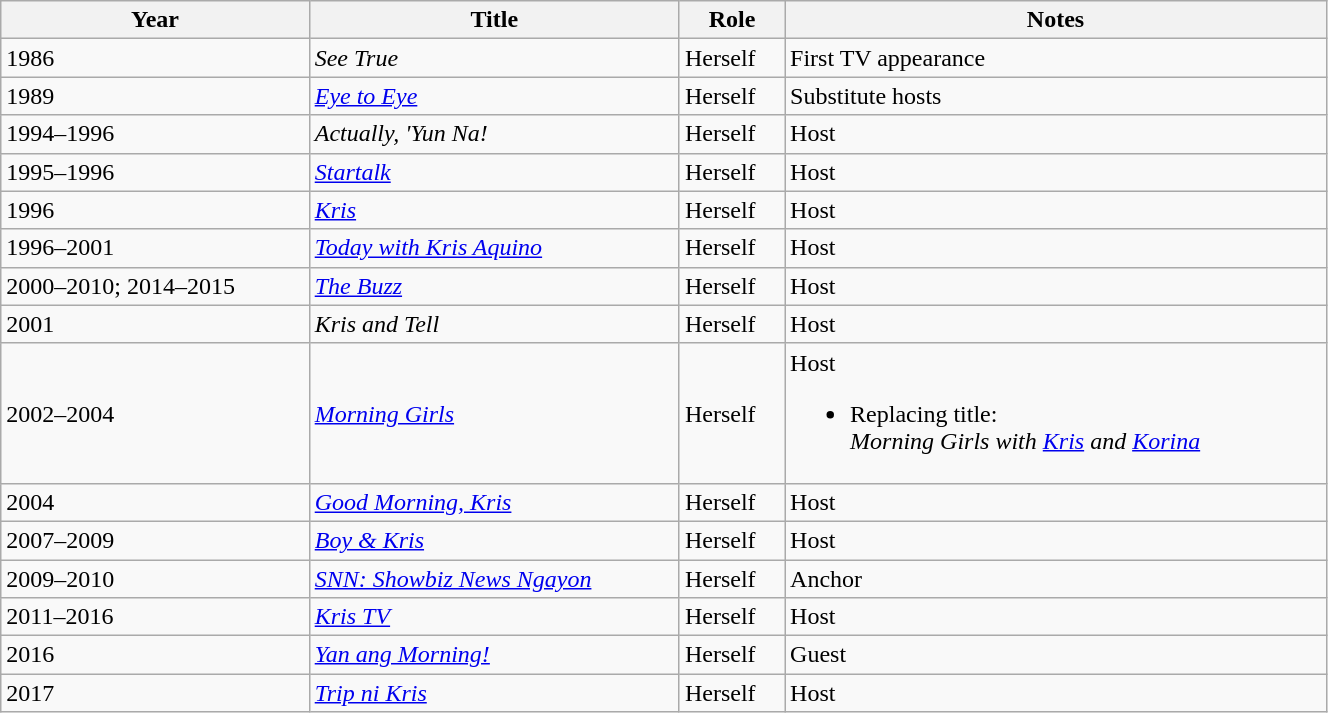<table class="wikitable" style="width:70%;">
<tr>
<th>Year</th>
<th>Title</th>
<th>Role</th>
<th>Notes</th>
</tr>
<tr>
<td>1986</td>
<td><em>See True</em></td>
<td>Herself</td>
<td>First TV appearance</td>
</tr>
<tr>
<td>1989</td>
<td><em><a href='#'>Eye to Eye</a></em></td>
<td>Herself</td>
<td>Substitute hosts</td>
</tr>
<tr>
<td>1994–1996</td>
<td><em>Actually, 'Yun Na!</em></td>
<td>Herself</td>
<td>Host</td>
</tr>
<tr>
<td>1995–1996</td>
<td><em><a href='#'>Startalk</a></em></td>
<td>Herself</td>
<td>Host</td>
</tr>
<tr>
<td>1996</td>
<td><em><a href='#'>Kris</a></em></td>
<td>Herself</td>
<td>Host</td>
</tr>
<tr>
<td>1996–2001</td>
<td><em><a href='#'>Today with Kris Aquino</a></em></td>
<td>Herself</td>
<td>Host</td>
</tr>
<tr>
<td>2000–2010; 2014–2015</td>
<td><em><a href='#'>The Buzz</a></em> </td>
<td>Herself</td>
<td>Host</td>
</tr>
<tr>
<td>2001</td>
<td><em>Kris and Tell</em></td>
<td>Herself</td>
<td>Host</td>
</tr>
<tr>
<td>2002–2004</td>
<td><em><a href='#'>Morning Girls</a></em></td>
<td>Herself</td>
<td>Host<br><ul><li>Replacing title:<br><em>Morning Girls with <a href='#'>Kris</a> and <a href='#'>Korina</a></em></li></ul></td>
</tr>
<tr>
<td>2004</td>
<td><em><a href='#'>Good Morning, Kris</a></em></td>
<td>Herself</td>
<td>Host</td>
</tr>
<tr>
<td>2007–2009</td>
<td><em><a href='#'>Boy & Kris</a></em></td>
<td>Herself</td>
<td>Host</td>
</tr>
<tr>
<td>2009–2010</td>
<td><em><a href='#'>SNN: Showbiz News Ngayon</a></em></td>
<td>Herself</td>
<td>Anchor</td>
</tr>
<tr>
<td>2011–2016</td>
<td><em><a href='#'>Kris TV</a></em> </td>
<td>Herself</td>
<td>Host</td>
</tr>
<tr>
<td>2016</td>
<td><em><a href='#'>Yan ang Morning!</a></em></td>
<td>Herself</td>
<td>Guest</td>
</tr>
<tr>
<td>2017</td>
<td><em><a href='#'>Trip ni Kris</a></em></td>
<td>Herself</td>
<td>Host</td>
</tr>
</table>
